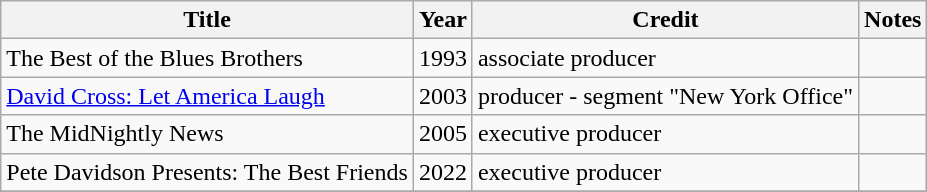<table class="wikitable">
<tr>
<th>Title</th>
<th>Year</th>
<th>Credit</th>
<th>Notes</th>
</tr>
<tr>
<td>The Best of the Blues Brothers</td>
<td>1993</td>
<td>associate producer</td>
<td></td>
</tr>
<tr>
<td><a href='#'>David Cross: Let America Laugh</a></td>
<td>2003</td>
<td>producer - segment "New York Office"</td>
<td></td>
</tr>
<tr>
<td>The MidNightly News</td>
<td>2005</td>
<td>executive producer</td>
<td></td>
</tr>
<tr>
<td>Pete Davidson Presents: The Best Friends</td>
<td>2022</td>
<td>executive producer</td>
<td></td>
</tr>
<tr>
</tr>
</table>
